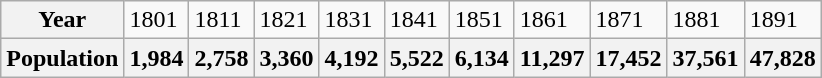<table class="wikitable">
<tr>
<th>Year</th>
<td>1801</td>
<td>1811</td>
<td>1821</td>
<td>1831</td>
<td>1841</td>
<td>1851</td>
<td>1861</td>
<td>1871</td>
<td>1881</td>
<td>1891</td>
</tr>
<tr>
<th>Population</th>
<th>1,984</th>
<th>2,758</th>
<th>3,360</th>
<th>4,192</th>
<th>5,522</th>
<th>6,134</th>
<th>11,297</th>
<th>17,452</th>
<th>37,561</th>
<th>47,828</th>
</tr>
</table>
